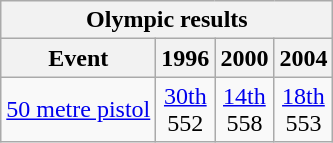<table class="wikitable" style="text-align: center">
<tr>
<th colspan=4>Olympic results</th>
</tr>
<tr>
<th>Event</th>
<th>1996</th>
<th>2000</th>
<th>2004</th>
</tr>
<tr>
<td align=left><a href='#'>50 metre pistol</a></td>
<td><a href='#'>30th</a><br>552</td>
<td><a href='#'>14th</a><br>558</td>
<td><a href='#'>18th</a><br>553</td>
</tr>
</table>
